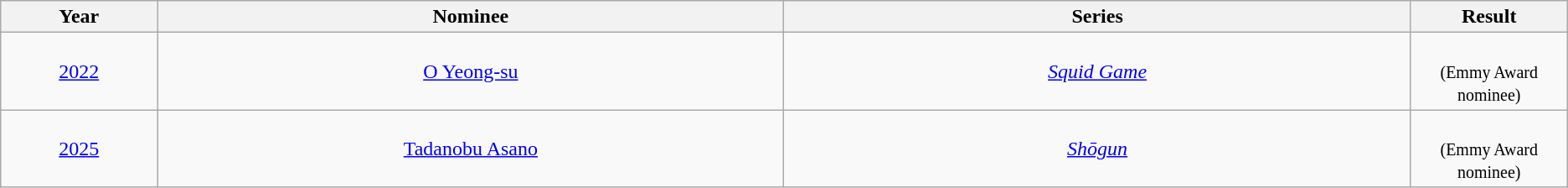<table class="wikitable" style="text-align: center">
<tr>
<th style="width:10%;">Year</th>
<th style="width:40%;">Nominee</th>
<th style="width:40%;">Series</th>
<th style="width:10%;">Result</th>
</tr>
<tr>
<td><a href='#'>2022</a></td>
<td><a href='#'>O Yeong-su</a></td>
<td><em><a href='#'>Squid Game</a></em></td>
<td> <br><small>(Emmy Award nominee)</small></td>
</tr>
<tr>
<td><a href='#'>2025</a></td>
<td><a href='#'>Tadanobu Asano</a></td>
<td><em><a href='#'>Shōgun</a></em></td>
<td> <br><small>(Emmy Award nominee)</small></td>
</tr>
</table>
